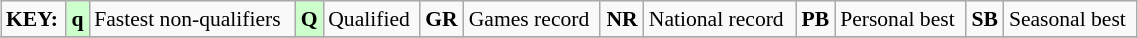<table class="wikitable" style="margin:0.5em auto; font-size:90%;position:relative;" width=60%>
<tr>
<td><strong>KEY:</strong></td>
<td bgcolor=ccffcc align=center><strong>q</strong></td>
<td>Fastest non-qualifiers</td>
<td bgcolor=ccffcc align=center><strong>Q</strong></td>
<td>Qualified</td>
<td align=center><strong>GR</strong></td>
<td>Games record</td>
<td align=center><strong>NR</strong></td>
<td>National record</td>
<td align=center><strong>PB</strong></td>
<td>Personal best</td>
<td align=center><strong>SB</strong></td>
<td>Seasonal best</td>
</tr>
<tr>
</tr>
</table>
